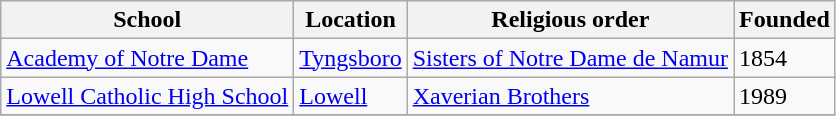<table class="wikitable">
<tr>
<th>School</th>
<th>Location</th>
<th>Religious order</th>
<th>Founded</th>
</tr>
<tr>
<td><a href='#'>Academy of Notre Dame</a></td>
<td><a href='#'>Tyngsboro</a></td>
<td><a href='#'>Sisters of Notre Dame de Namur</a></td>
<td>1854</td>
</tr>
<tr>
<td><a href='#'>Lowell Catholic High School</a></td>
<td><a href='#'>Lowell</a></td>
<td><a href='#'>Xaverian Brothers</a></td>
<td>1989</td>
</tr>
<tr>
</tr>
</table>
